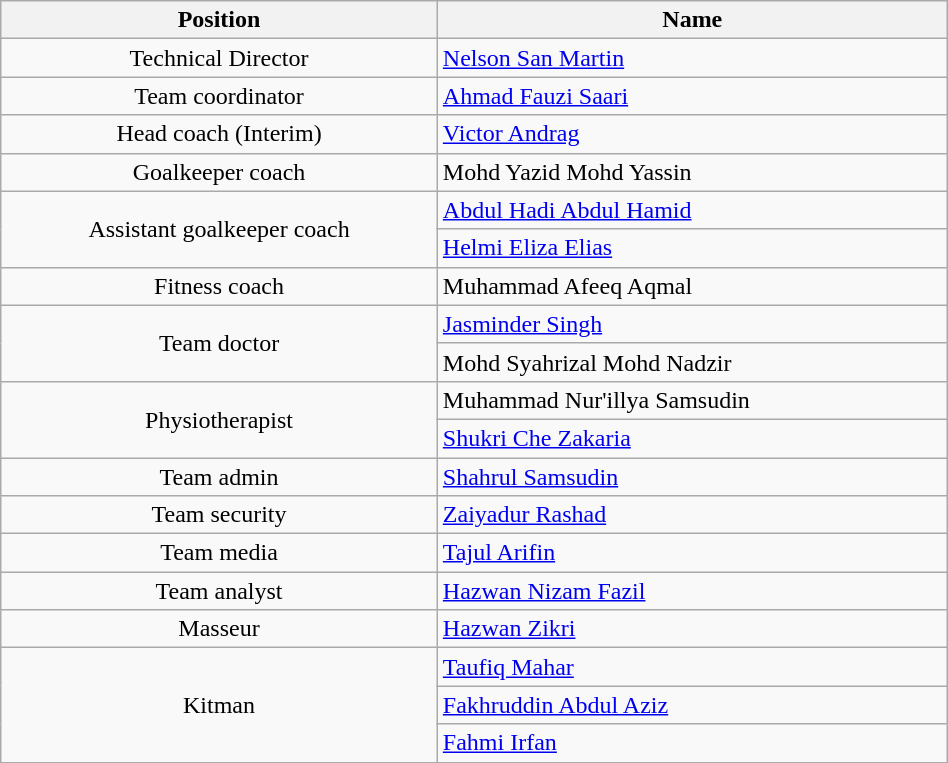<table class="wikitable" style="text-align:center;width:50%;">
<tr>
<th>Position</th>
<th>Name</th>
</tr>
<tr>
<td>Technical Director</td>
<td align=left> <a href='#'>Nelson San Martin</a></td>
</tr>
<tr>
<td>Team coordinator</td>
<td align=left> <a href='#'>Ahmad Fauzi Saari</a></td>
</tr>
<tr>
<td>Head coach (Interim)</td>
<td align=left> <a href='#'>Victor Andrag</a></td>
</tr>
<tr>
<td>Goalkeeper coach</td>
<td align=left> Mohd Yazid Mohd Yassin</td>
</tr>
<tr>
<td rowspan=2>Assistant goalkeeper coach</td>
<td align=left> <a href='#'>Abdul Hadi Abdul Hamid</a></td>
</tr>
<tr>
<td align=left> <a href='#'>Helmi Eliza Elias</a></td>
</tr>
<tr>
<td>Fitness coach</td>
<td align=left> Muhammad Afeeq Aqmal</td>
</tr>
<tr>
<td rowspan=2>Team doctor</td>
<td align=left> <a href='#'>Jasminder Singh</a></td>
</tr>
<tr>
<td align=left> Mohd Syahrizal Mohd Nadzir</td>
</tr>
<tr>
<td rowspan=2>Physiotherapist</td>
<td align=left> Muhammad Nur'illya Samsudin</td>
</tr>
<tr>
<td align=left> <a href='#'>Shukri Che Zakaria</a></td>
</tr>
<tr>
<td>Team admin</td>
<td align=left> <a href='#'>Shahrul Samsudin</a></td>
</tr>
<tr>
<td>Team security</td>
<td align=left> <a href='#'>Zaiyadur Rashad</a></td>
</tr>
<tr>
<td>Team media</td>
<td align=left> <a href='#'>Tajul Arifin</a></td>
</tr>
<tr>
<td>Team analyst</td>
<td align=left> <a href='#'>Hazwan Nizam Fazil</a></td>
</tr>
<tr>
<td>Masseur</td>
<td align=left> <a href='#'>Hazwan Zikri</a></td>
</tr>
<tr>
<td rowspan=3>Kitman</td>
<td align=left> <a href='#'>Taufiq Mahar</a></td>
</tr>
<tr>
<td align=left> <a href='#'>Fakhruddin Abdul Aziz</a></td>
</tr>
<tr>
<td align=left> <a href='#'>Fahmi Irfan</a></td>
</tr>
</table>
